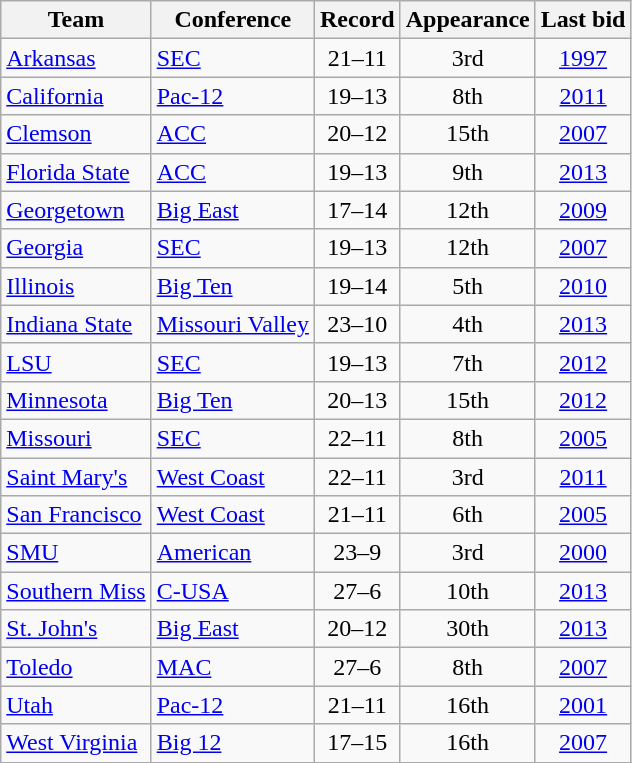<table class="wikitable sortable" style="text-align: left;">
<tr>
<th align=center>Team</th>
<th align=center>Conference</th>
<th align=center>Record</th>
<th data-sort-type="number">Appearance</th>
<th align=center>Last bid</th>
</tr>
<tr>
<td><a href='#'>Arkansas</a></td>
<td><a href='#'>SEC</a></td>
<td align=center>21–11</td>
<td align=center>3rd</td>
<td align=center><a href='#'>1997</a></td>
</tr>
<tr>
<td><a href='#'>California</a></td>
<td><a href='#'>Pac-12</a></td>
<td align=center>19–13</td>
<td align=center>8th</td>
<td align=center><a href='#'>2011</a></td>
</tr>
<tr>
<td><a href='#'>Clemson</a></td>
<td><a href='#'>ACC</a></td>
<td align=center>20–12</td>
<td align=center>15th</td>
<td align=center><a href='#'>2007</a></td>
</tr>
<tr>
<td><a href='#'>Florida State</a></td>
<td><a href='#'>ACC</a></td>
<td align=center>19–13</td>
<td align=center>9th</td>
<td align=center><a href='#'>2013</a></td>
</tr>
<tr>
<td><a href='#'>Georgetown</a></td>
<td><a href='#'>Big East</a></td>
<td align=center>17–14</td>
<td align=center>12th</td>
<td align=center><a href='#'>2009</a></td>
</tr>
<tr>
<td><a href='#'>Georgia</a></td>
<td><a href='#'>SEC</a></td>
<td align=center>19–13</td>
<td align=center>12th</td>
<td align=center><a href='#'>2007</a></td>
</tr>
<tr>
<td><a href='#'>Illinois</a></td>
<td><a href='#'>Big Ten</a></td>
<td align=center>19–14</td>
<td align=center>5th</td>
<td align=center><a href='#'>2010</a></td>
</tr>
<tr>
<td><a href='#'>Indiana State</a></td>
<td><a href='#'>Missouri Valley</a></td>
<td align=center>23–10</td>
<td align=center>4th</td>
<td align=center><a href='#'>2013</a></td>
</tr>
<tr>
<td><a href='#'>LSU</a></td>
<td><a href='#'>SEC</a></td>
<td align=center>19–13</td>
<td align=center>7th</td>
<td align=center><a href='#'>2012</a></td>
</tr>
<tr>
<td><a href='#'>Minnesota</a></td>
<td><a href='#'>Big Ten</a></td>
<td align=center>20–13</td>
<td align=center>15th</td>
<td align=center><a href='#'>2012</a></td>
</tr>
<tr>
<td><a href='#'>Missouri</a></td>
<td><a href='#'>SEC</a></td>
<td align=center>22–11</td>
<td align=center>8th</td>
<td align=center><a href='#'>2005</a></td>
</tr>
<tr>
<td><a href='#'>Saint Mary's</a></td>
<td><a href='#'>West Coast</a></td>
<td align=center>22–11</td>
<td align=center>3rd</td>
<td align=center><a href='#'>2011</a></td>
</tr>
<tr>
<td><a href='#'>San Francisco</a></td>
<td><a href='#'>West Coast</a></td>
<td align=center>21–11</td>
<td align=center>6th</td>
<td align=center><a href='#'>2005</a></td>
</tr>
<tr>
<td><a href='#'>SMU</a></td>
<td><a href='#'>American</a></td>
<td align=center>23–9</td>
<td align=center>3rd</td>
<td align=center><a href='#'>2000</a></td>
</tr>
<tr>
<td><a href='#'>Southern Miss</a></td>
<td><a href='#'>C-USA</a></td>
<td align=center>27–6</td>
<td align=center>10th</td>
<td align=center><a href='#'>2013</a></td>
</tr>
<tr>
<td><a href='#'>St. John's</a></td>
<td><a href='#'>Big East</a></td>
<td align=center>20–12</td>
<td align=center>30th</td>
<td align=center><a href='#'>2013</a></td>
</tr>
<tr>
<td><a href='#'>Toledo</a></td>
<td><a href='#'>MAC</a></td>
<td align=center>27–6</td>
<td align=center>8th</td>
<td align=center><a href='#'>2007</a></td>
</tr>
<tr>
<td><a href='#'>Utah</a></td>
<td><a href='#'>Pac-12</a></td>
<td align=center>21–11</td>
<td align=center>16th</td>
<td align=center><a href='#'>2001</a></td>
</tr>
<tr>
<td><a href='#'>West Virginia</a></td>
<td><a href='#'>Big 12</a></td>
<td align=center>17–15</td>
<td align=center>16th</td>
<td align=center><a href='#'>2007</a></td>
</tr>
<tr>
</tr>
</table>
